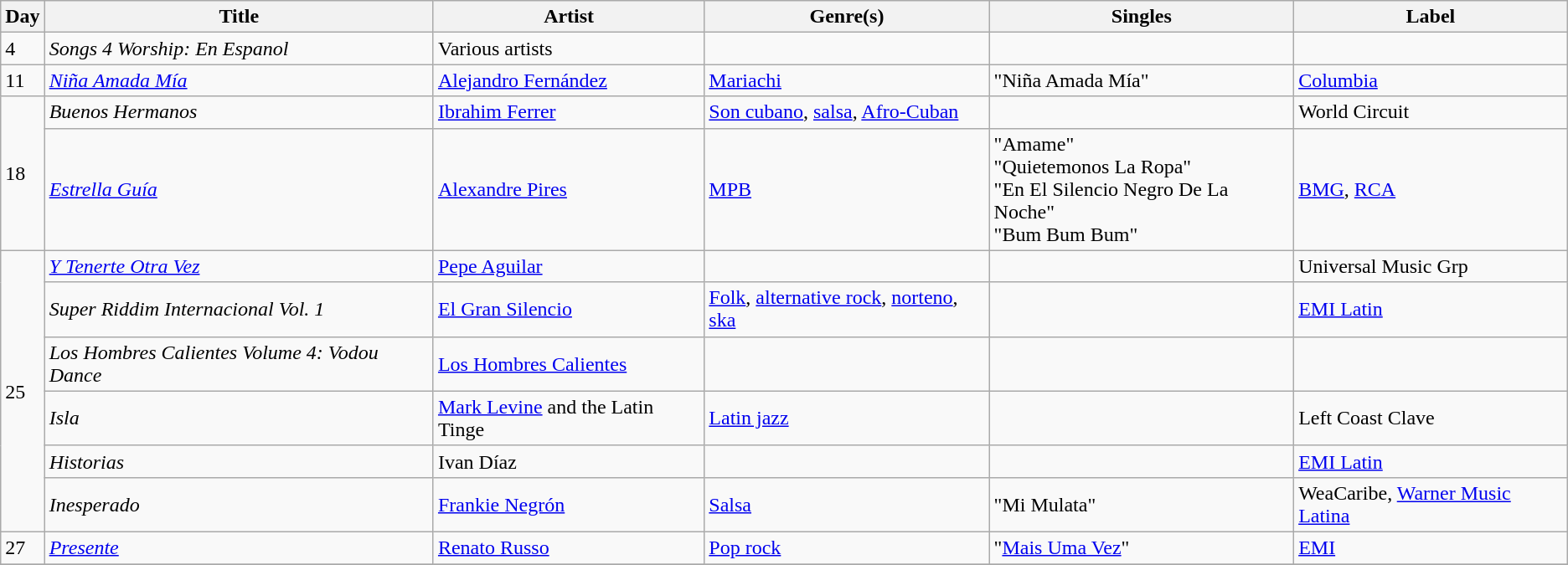<table class="wikitable sortable" style="text-align: left;">
<tr>
<th>Day</th>
<th>Title</th>
<th>Artist</th>
<th>Genre(s)</th>
<th>Singles</th>
<th>Label</th>
</tr>
<tr>
<td>4</td>
<td><em>Songs 4 Worship: En Espanol</em></td>
<td>Various artists</td>
<td></td>
<td></td>
<td></td>
</tr>
<tr>
<td>11</td>
<td><em><a href='#'>Niña Amada Mía</a></em></td>
<td><a href='#'>Alejandro Fernández</a></td>
<td><a href='#'>Mariachi</a></td>
<td>"Niña Amada Mía"</td>
<td><a href='#'>Columbia</a></td>
</tr>
<tr>
<td rowspan="2">18</td>
<td><em>Buenos Hermanos</em></td>
<td><a href='#'>Ibrahim Ferrer</a></td>
<td><a href='#'>Son cubano</a>, <a href='#'>salsa</a>, <a href='#'>Afro-Cuban</a></td>
<td></td>
<td>World Circuit</td>
</tr>
<tr>
<td><em><a href='#'>Estrella Guía</a></em></td>
<td><a href='#'>Alexandre Pires</a></td>
<td><a href='#'>MPB</a></td>
<td>"Amame"<br>"Quietemonos La Ropa"<br>"En El Silencio Negro De La Noche"<br>"Bum Bum Bum"</td>
<td><a href='#'>BMG</a>, <a href='#'>RCA</a></td>
</tr>
<tr>
<td rowspan="6">25</td>
<td><em><a href='#'>Y Tenerte Otra Vez</a></em></td>
<td><a href='#'>Pepe Aguilar</a></td>
<td></td>
<td></td>
<td>Universal Music Grp</td>
</tr>
<tr>
<td><em>Super Riddim Internacional Vol. 1</em></td>
<td><a href='#'>El Gran Silencio</a></td>
<td><a href='#'>Folk</a>, <a href='#'>alternative rock</a>, <a href='#'>norteno</a>, <a href='#'>ska</a></td>
<td></td>
<td><a href='#'>EMI Latin</a></td>
</tr>
<tr>
<td><em>Los Hombres Calientes Volume 4: Vodou Dance</em></td>
<td><a href='#'>Los Hombres Calientes</a></td>
<td></td>
<td></td>
<td></td>
</tr>
<tr>
<td><em>Isla</em></td>
<td><a href='#'>Mark Levine</a> and the Latin Tinge</td>
<td><a href='#'>Latin jazz</a></td>
<td></td>
<td>Left Coast Clave</td>
</tr>
<tr>
<td><em>Historias</em></td>
<td>Ivan Díaz</td>
<td></td>
<td></td>
<td><a href='#'>EMI Latin</a></td>
</tr>
<tr>
<td><em>Inesperado</em></td>
<td><a href='#'>Frankie Negrón</a></td>
<td><a href='#'>Salsa</a></td>
<td>"Mi Mulata"</td>
<td>WeaCaribe, <a href='#'>Warner Music Latina</a></td>
</tr>
<tr>
<td>27</td>
<td><em><a href='#'>Presente</a></em></td>
<td><a href='#'>Renato Russo</a></td>
<td><a href='#'>Pop rock</a></td>
<td>"<a href='#'>Mais Uma Vez</a>"</td>
<td><a href='#'>EMI</a></td>
</tr>
<tr>
</tr>
</table>
